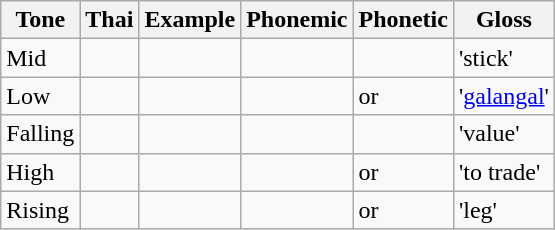<table class=wikitable>
<tr>
<th scope="col">Tone</th>
<th scope="col">Thai</th>
<th scope="col">Example</th>
<th scope="col">Phonemic</th>
<th scope="col">Phonetic</th>
<th scope="col">Gloss</th>
</tr>
<tr>
<td>Mid</td>
<td></td>
<td></td>
<td></td>
<td></td>
<td>'stick'</td>
</tr>
<tr>
<td>Low</td>
<td></td>
<td></td>
<td></td>
<td> or </td>
<td>'<a href='#'>galangal</a>'</td>
</tr>
<tr>
<td>Falling</td>
<td></td>
<td></td>
<td></td>
<td></td>
<td>'value'</td>
</tr>
<tr>
<td>High</td>
<td></td>
<td></td>
<td></td>
<td> or </td>
<td>'to trade'</td>
</tr>
<tr>
<td>Rising</td>
<td></td>
<td></td>
<td></td>
<td> or </td>
<td>'leg'</td>
</tr>
</table>
